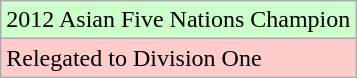<table class="wikitable">
<tr style="width:10px; background:#cfc;">
<td>2012 Asian Five Nations Champion</td>
</tr>
<tr style="width:10px; background:#fcc;">
<td>Relegated to Division One</td>
</tr>
</table>
